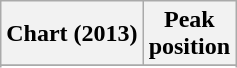<table class="wikitable sortable">
<tr>
<th style="text-align:center;">Chart (2013)</th>
<th style="text-align:center;">Peak<br>position</th>
</tr>
<tr>
</tr>
<tr>
</tr>
</table>
